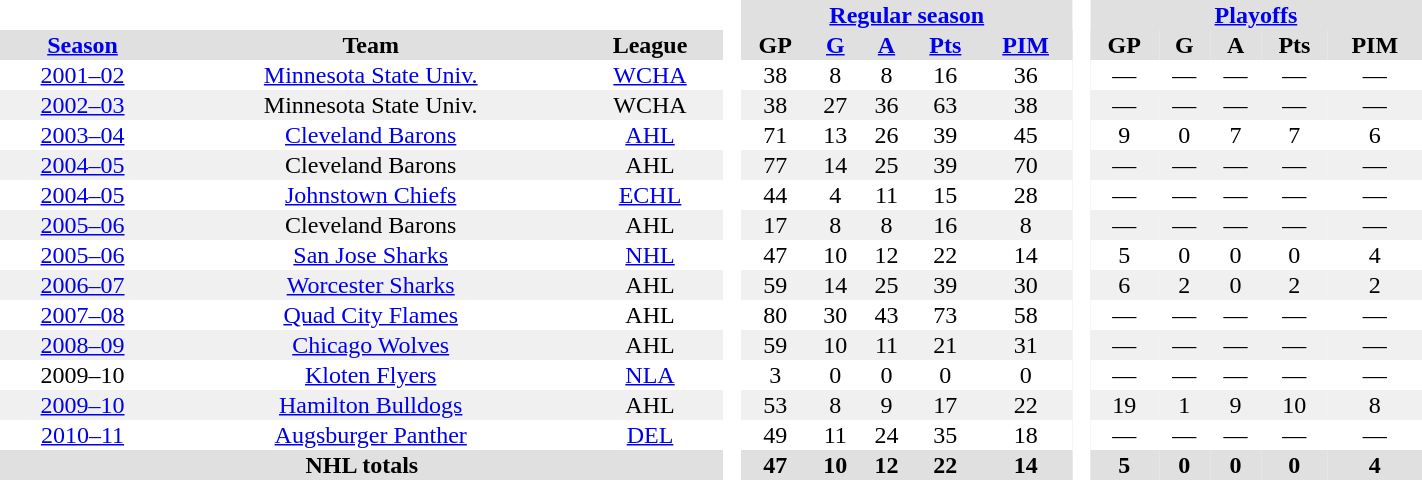<table BORDER="0" CELLPADDING="1" CELLSPACING="0" width="75%" style="text-align:center">
<tr bgcolor="#e0e0e0">
<th colspan="3" bgcolor="#ffffff"> </th>
<th rowspan="99" bgcolor="#ffffff"> </th>
<th colspan="5"><a href='#'>Regular season</a></th>
<th rowspan="99" bgcolor="#ffffff"> </th>
<th colspan="5"><a href='#'>Playoffs</a></th>
</tr>
<tr bgcolor="#e0e0e0">
<th><a href='#'>Season</a></th>
<th>Team</th>
<th>League</th>
<th>GP</th>
<th><a href='#'>G</a></th>
<th><a href='#'>A</a></th>
<th><a href='#'>Pts</a></th>
<th><a href='#'>PIM</a></th>
<th>GP</th>
<th>G</th>
<th>A</th>
<th>Pts</th>
<th>PIM</th>
</tr>
<tr ALIGN="center">
<td><a href='#'>2001–02</a></td>
<td><a href='#'>Minnesota State Univ.</a></td>
<td><a href='#'>WCHA</a></td>
<td>38</td>
<td>8</td>
<td>8</td>
<td>16</td>
<td>36</td>
<td>—</td>
<td>—</td>
<td>—</td>
<td>—</td>
<td>—</td>
</tr>
<tr ALIGN="center" bgcolor="#f0f0f0">
<td><a href='#'>2002–03</a></td>
<td>Minnesota State Univ.</td>
<td>WCHA</td>
<td>38</td>
<td>27</td>
<td>36</td>
<td>63</td>
<td>38</td>
<td>—</td>
<td>—</td>
<td>—</td>
<td>—</td>
<td>—</td>
</tr>
<tr ALIGN="center">
<td><a href='#'>2003–04</a></td>
<td><a href='#'>Cleveland Barons</a></td>
<td><a href='#'>AHL</a></td>
<td>71</td>
<td>13</td>
<td>26</td>
<td>39</td>
<td>45</td>
<td>9</td>
<td>0</td>
<td>7</td>
<td>7</td>
<td>6</td>
</tr>
<tr ALIGN="center" bgcolor="#f0f0f0">
<td><a href='#'>2004–05</a></td>
<td>Cleveland Barons</td>
<td>AHL</td>
<td>77</td>
<td>14</td>
<td>25</td>
<td>39</td>
<td>70</td>
<td>—</td>
<td>—</td>
<td>—</td>
<td>—</td>
<td>—</td>
</tr>
<tr ALIGN="center">
<td><a href='#'>2004–05</a></td>
<td><a href='#'>Johnstown Chiefs</a></td>
<td><a href='#'>ECHL</a></td>
<td>44</td>
<td>4</td>
<td>11</td>
<td>15</td>
<td>28</td>
<td>—</td>
<td>—</td>
<td>—</td>
<td>—</td>
<td>—</td>
</tr>
<tr ALIGN="center" bgcolor="#f0f0f0">
<td><a href='#'>2005–06</a></td>
<td>Cleveland Barons</td>
<td>AHL</td>
<td>17</td>
<td>8</td>
<td>8</td>
<td>16</td>
<td>8</td>
<td>—</td>
<td>—</td>
<td>—</td>
<td>—</td>
<td>—</td>
</tr>
<tr ALIGN="center">
<td><a href='#'>2005–06</a></td>
<td><a href='#'>San Jose Sharks</a></td>
<td><a href='#'>NHL</a></td>
<td>47</td>
<td>10</td>
<td>12</td>
<td>22</td>
<td>14</td>
<td>5</td>
<td>0</td>
<td>0</td>
<td>0</td>
<td>4</td>
</tr>
<tr ALIGN="center" bgcolor="#f0f0f0">
<td><a href='#'>2006–07</a></td>
<td><a href='#'>Worcester Sharks</a></td>
<td>AHL</td>
<td>59</td>
<td>14</td>
<td>25</td>
<td>39</td>
<td>30</td>
<td>6</td>
<td>2</td>
<td>0</td>
<td>2</td>
<td>2</td>
</tr>
<tr ALIGN="center">
<td><a href='#'>2007–08</a></td>
<td><a href='#'>Quad City Flames</a></td>
<td>AHL</td>
<td>80</td>
<td>30</td>
<td>43</td>
<td>73</td>
<td>58</td>
<td>—</td>
<td>—</td>
<td>—</td>
<td>—</td>
<td>—</td>
</tr>
<tr ALIGN="center" bgcolor="#f0f0f0">
<td><a href='#'>2008–09</a></td>
<td><a href='#'>Chicago Wolves</a></td>
<td>AHL</td>
<td>59</td>
<td>10</td>
<td>11</td>
<td>21</td>
<td>31</td>
<td>—</td>
<td>—</td>
<td>—</td>
<td>—</td>
<td>—</td>
</tr>
<tr ALIGN="center">
<td>2009–10</td>
<td><a href='#'>Kloten Flyers</a></td>
<td><a href='#'>NLA</a></td>
<td>3</td>
<td>0</td>
<td>0</td>
<td>0</td>
<td>0</td>
<td>—</td>
<td>—</td>
<td>—</td>
<td>—</td>
<td>—</td>
</tr>
<tr ALIGN="center" bgcolor="#f0f0f0">
<td><a href='#'>2009–10</a></td>
<td><a href='#'>Hamilton Bulldogs</a></td>
<td>AHL</td>
<td>53</td>
<td>8</td>
<td>9</td>
<td>17</td>
<td>22</td>
<td>19</td>
<td>1</td>
<td>9</td>
<td>10</td>
<td>8</td>
</tr>
<tr ALIGN="center">
<td><a href='#'>2010–11</a></td>
<td><a href='#'>Augsburger Panther</a></td>
<td><a href='#'>DEL</a></td>
<td>49</td>
<td>11</td>
<td>24</td>
<td>35</td>
<td>18</td>
<td>—</td>
<td>—</td>
<td>—</td>
<td>—</td>
<td>—</td>
</tr>
<tr bgcolor="#e0e0e0">
<th colspan="3">NHL totals</th>
<th>47</th>
<th>10</th>
<th>12</th>
<th>22</th>
<th>14</th>
<th>5</th>
<th>0</th>
<th>0</th>
<th>0</th>
<th>4</th>
</tr>
</table>
